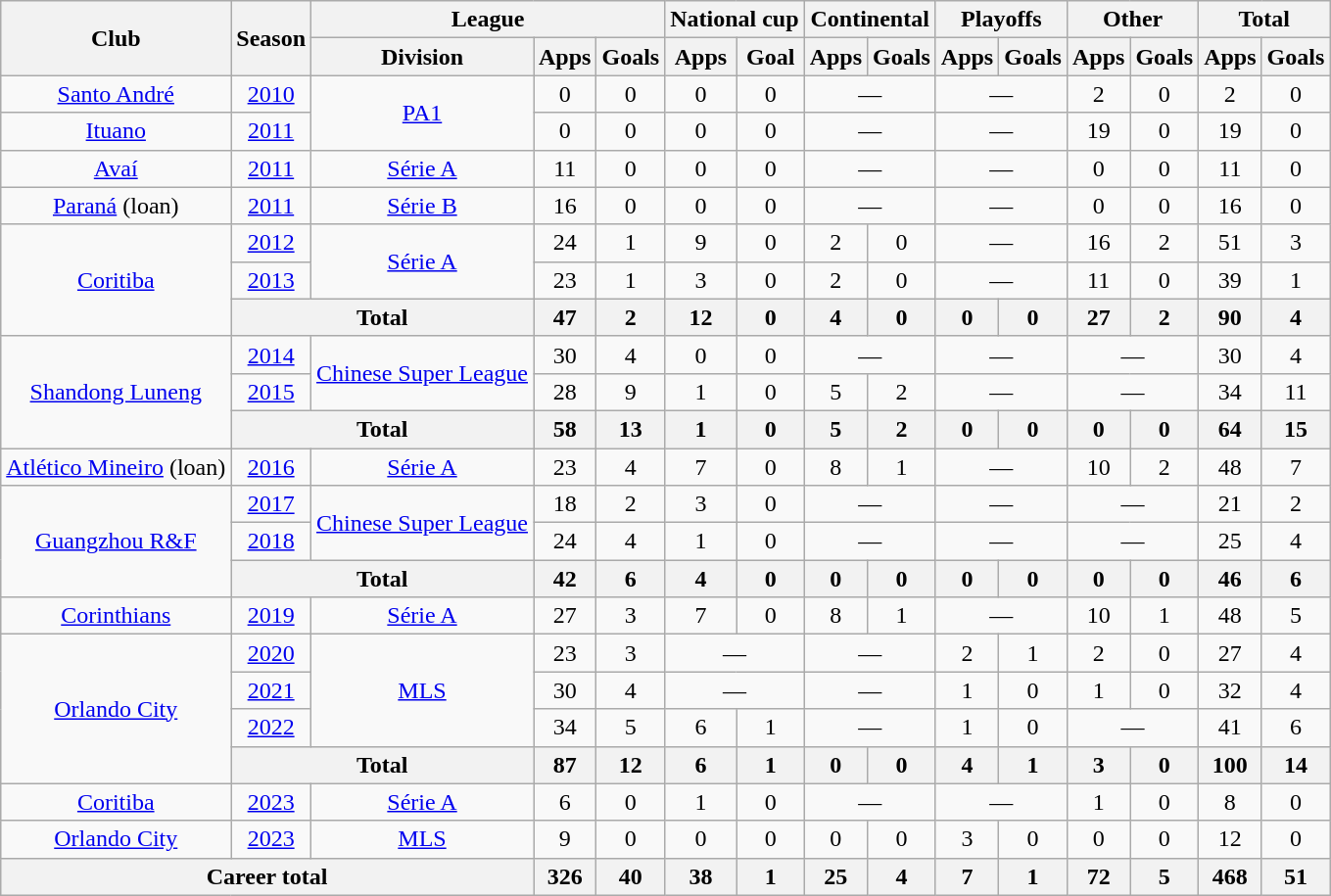<table class="wikitable" style="text-align: center;">
<tr>
<th rowspan="2">Club</th>
<th rowspan="2">Season</th>
<th colspan="3">League</th>
<th colspan="2">National cup</th>
<th colspan="2">Continental</th>
<th colspan="2">Playoffs</th>
<th colspan="2">Other</th>
<th colspan="2">Total</th>
</tr>
<tr>
<th>Division</th>
<th>Apps</th>
<th>Goals</th>
<th>Apps</th>
<th>Goal</th>
<th>Apps</th>
<th>Goals</th>
<th>Apps</th>
<th>Goals</th>
<th>Apps</th>
<th>Goals</th>
<th>Apps</th>
<th>Goals</th>
</tr>
<tr>
<td><a href='#'>Santo André</a></td>
<td><a href='#'>2010</a></td>
<td rowspan="2"><a href='#'>PA1</a></td>
<td>0</td>
<td>0</td>
<td>0</td>
<td>0</td>
<td colspan="2">—</td>
<td colspan="2">—</td>
<td>2</td>
<td>0</td>
<td>2</td>
<td>0</td>
</tr>
<tr>
<td><a href='#'>Ituano</a></td>
<td><a href='#'>2011</a></td>
<td>0</td>
<td>0</td>
<td>0</td>
<td>0</td>
<td colspan="2">—</td>
<td colspan="2">—</td>
<td>19</td>
<td>0</td>
<td>19</td>
<td>0</td>
</tr>
<tr>
<td><a href='#'>Avaí</a></td>
<td><a href='#'>2011</a></td>
<td><a href='#'>Série A</a></td>
<td>11</td>
<td>0</td>
<td>0</td>
<td>0</td>
<td colspan="2">—</td>
<td colspan="2">—</td>
<td>0</td>
<td>0</td>
<td>11</td>
<td>0</td>
</tr>
<tr>
<td><a href='#'>Paraná</a> (loan)</td>
<td><a href='#'>2011</a></td>
<td><a href='#'>Série B</a></td>
<td>16</td>
<td>0</td>
<td>0</td>
<td>0</td>
<td colspan="2">—</td>
<td colspan="2">—</td>
<td>0</td>
<td>0</td>
<td>16</td>
<td>0</td>
</tr>
<tr>
<td rowspan="3" valign="center"><a href='#'>Coritiba</a></td>
<td><a href='#'>2012</a></td>
<td rowspan="2"><a href='#'>Série A</a></td>
<td>24</td>
<td>1</td>
<td>9</td>
<td>0</td>
<td>2</td>
<td>0</td>
<td colspan="2">—</td>
<td>16</td>
<td>2</td>
<td>51</td>
<td>3</td>
</tr>
<tr>
<td><a href='#'>2013</a></td>
<td>23</td>
<td>1</td>
<td>3</td>
<td>0</td>
<td>2</td>
<td>0</td>
<td colspan="2">—</td>
<td>11</td>
<td>0</td>
<td>39</td>
<td>1</td>
</tr>
<tr>
<th colspan="2">Total</th>
<th>47</th>
<th>2</th>
<th>12</th>
<th>0</th>
<th>4</th>
<th>0</th>
<th>0</th>
<th>0</th>
<th>27</th>
<th>2</th>
<th>90</th>
<th>4</th>
</tr>
<tr>
<td rowspan="3" valign="center"><a href='#'>Shandong Luneng</a></td>
<td><a href='#'>2014</a></td>
<td rowspan="2"><a href='#'>Chinese Super League</a></td>
<td>30</td>
<td>4</td>
<td>0</td>
<td>0</td>
<td colspan="2">—</td>
<td colspan="2">—</td>
<td colspan="2">—</td>
<td>30</td>
<td>4</td>
</tr>
<tr>
<td><a href='#'>2015</a></td>
<td>28</td>
<td>9</td>
<td>1</td>
<td>0</td>
<td>5</td>
<td>2</td>
<td colspan="2">—</td>
<td colspan="2">—</td>
<td>34</td>
<td>11</td>
</tr>
<tr>
<th colspan="2">Total</th>
<th>58</th>
<th>13</th>
<th>1</th>
<th>0</th>
<th>5</th>
<th>2</th>
<th>0</th>
<th>0</th>
<th>0</th>
<th>0</th>
<th>64</th>
<th>15</th>
</tr>
<tr>
<td rowspan="1" valign="center"><a href='#'>Atlético Mineiro</a> (loan)</td>
<td><a href='#'>2016</a></td>
<td><a href='#'>Série A</a></td>
<td>23</td>
<td>4</td>
<td>7</td>
<td>0</td>
<td>8</td>
<td>1</td>
<td colspan="2">—</td>
<td>10</td>
<td>2</td>
<td>48</td>
<td>7</td>
</tr>
<tr>
<td rowspan="3" valign="center"><a href='#'>Guangzhou R&F</a></td>
<td><a href='#'>2017</a></td>
<td rowspan="2"><a href='#'>Chinese Super League</a></td>
<td>18</td>
<td>2</td>
<td>3</td>
<td>0</td>
<td colspan="2">—</td>
<td colspan="2">—</td>
<td colspan="2">—</td>
<td>21</td>
<td>2</td>
</tr>
<tr>
<td><a href='#'>2018</a></td>
<td>24</td>
<td>4</td>
<td>1</td>
<td>0</td>
<td colspan="2">—</td>
<td colspan="2">—</td>
<td colspan="2">—</td>
<td>25</td>
<td>4</td>
</tr>
<tr>
<th colspan="2">Total</th>
<th>42</th>
<th>6</th>
<th>4</th>
<th>0</th>
<th>0</th>
<th>0</th>
<th>0</th>
<th>0</th>
<th>0</th>
<th>0</th>
<th>46</th>
<th>6</th>
</tr>
<tr>
<td><a href='#'>Corinthians</a></td>
<td><a href='#'>2019</a></td>
<td><a href='#'>Série A</a></td>
<td>27</td>
<td>3</td>
<td>7</td>
<td>0</td>
<td>8</td>
<td>1</td>
<td colspan="2">—</td>
<td>10</td>
<td>1</td>
<td>48</td>
<td>5</td>
</tr>
<tr>
<td rowspan="4" valign="center"><a href='#'>Orlando City</a></td>
<td><a href='#'>2020</a></td>
<td rowspan="3"><a href='#'>MLS</a></td>
<td>23</td>
<td>3</td>
<td colspan="2">—</td>
<td colspan="2">—</td>
<td>2</td>
<td>1</td>
<td>2</td>
<td>0</td>
<td>27</td>
<td>4</td>
</tr>
<tr>
<td><a href='#'>2021</a></td>
<td>30</td>
<td>4</td>
<td colspan="2">—</td>
<td colspan="2">—</td>
<td>1</td>
<td>0</td>
<td>1</td>
<td>0</td>
<td>32</td>
<td>4</td>
</tr>
<tr>
<td><a href='#'>2022</a></td>
<td>34</td>
<td>5</td>
<td>6</td>
<td>1</td>
<td colspan="2">—</td>
<td>1</td>
<td>0</td>
<td colspan="2">—</td>
<td>41</td>
<td>6</td>
</tr>
<tr>
<th colspan="2">Total</th>
<th>87</th>
<th>12</th>
<th>6</th>
<th>1</th>
<th>0</th>
<th>0</th>
<th>4</th>
<th>1</th>
<th>3</th>
<th>0</th>
<th>100</th>
<th>14</th>
</tr>
<tr>
<td rowspan="1" valign="center"><a href='#'>Coritiba</a></td>
<td><a href='#'>2023</a></td>
<td><a href='#'>Série A</a></td>
<td>6</td>
<td>0</td>
<td>1</td>
<td>0</td>
<td colspan="2">—</td>
<td colspan="2">—</td>
<td>1</td>
<td>0</td>
<td>8</td>
<td>0</td>
</tr>
<tr>
<td rowspan="1" valign="center"><a href='#'>Orlando City</a></td>
<td><a href='#'>2023</a></td>
<td><a href='#'>MLS</a></td>
<td>9</td>
<td>0</td>
<td>0</td>
<td>0</td>
<td>0</td>
<td>0</td>
<td>3</td>
<td>0</td>
<td>0</td>
<td>0</td>
<td>12</td>
<td>0</td>
</tr>
<tr>
<th colspan="3">Career total</th>
<th>326</th>
<th>40</th>
<th>38</th>
<th>1</th>
<th>25</th>
<th>4</th>
<th>7</th>
<th>1</th>
<th>72</th>
<th>5</th>
<th>468</th>
<th>51</th>
</tr>
</table>
